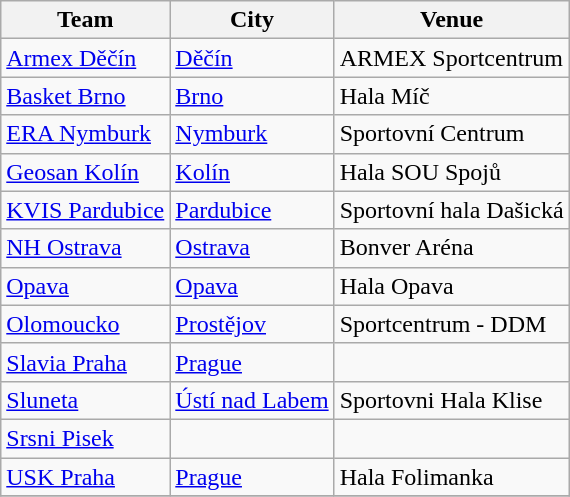<table class="wikitable sortable">
<tr>
<th>Team</th>
<th>City</th>
<th>Venue</th>
</tr>
<tr>
<td><a href='#'>Armex Děčín</a></td>
<td><a href='#'>Děčín</a></td>
<td>ARMEX Sportcentrum</td>
</tr>
<tr>
<td><a href='#'>Basket Brno</a></td>
<td><a href='#'>Brno</a></td>
<td>Hala Míč</td>
</tr>
<tr>
<td><a href='#'>ERA Nymburk</a></td>
<td><a href='#'>Nymburk</a></td>
<td>Sportovní Centrum</td>
</tr>
<tr>
<td><a href='#'>Geosan Kolín</a></td>
<td><a href='#'>Kolín</a></td>
<td>Hala SOU Spojů</td>
</tr>
<tr>
<td><a href='#'>KVIS Pardubice</a></td>
<td><a href='#'>Pardubice</a></td>
<td>Sportovní hala Dašická</td>
</tr>
<tr>
<td><a href='#'>NH Ostrava</a></td>
<td><a href='#'>Ostrava</a></td>
<td>Bonver Aréna</td>
</tr>
<tr>
<td><a href='#'>Opava</a></td>
<td><a href='#'>Opava</a></td>
<td>Hala Opava</td>
</tr>
<tr>
<td><a href='#'>Olomoucko</a></td>
<td><a href='#'>Prostějov</a></td>
<td>Sportcentrum - DDM</td>
</tr>
<tr>
<td><a href='#'>Slavia Praha</a></td>
<td><a href='#'>Prague</a></td>
<td></td>
</tr>
<tr>
<td><a href='#'>Sluneta</a></td>
<td><a href='#'>Ústí nad Labem</a></td>
<td>Sportovni Hala Klise</td>
</tr>
<tr>
<td><a href='#'>Srsni Pisek</a></td>
<td></td>
<td></td>
</tr>
<tr>
<td><a href='#'>USK Praha</a></td>
<td><a href='#'>Prague</a></td>
<td>Hala Folimanka</td>
</tr>
<tr>
</tr>
</table>
